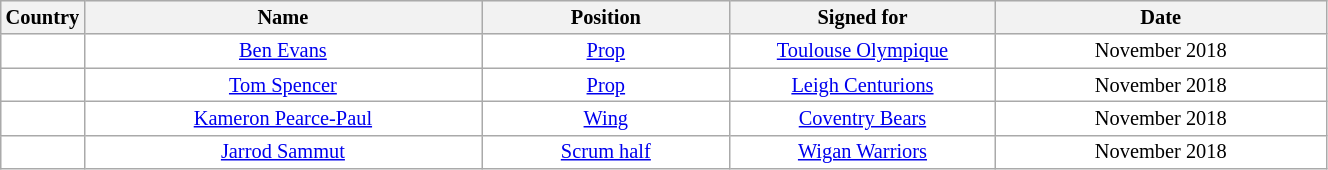<table class="wikitable sortable"  style="width:70%; font-size:85%;">
<tr style="background:#efefef;">
<th width=5%>Country</th>
<th width=30%>Name</th>
<th !width=30%>Position</th>
<th width=20%>Signed for</th>
<th width=25%>Date</th>
</tr>
<tr style="background:#fff;">
<td align=center></td>
<td align=center><a href='#'>Ben Evans</a></td>
<td align=center><a href='#'>Prop</a></td>
<td align=center><a href='#'>Toulouse Olympique</a></td>
<td align=center>November 2018</td>
</tr>
<tr style="background:#fff;">
<td align=center></td>
<td align=center><a href='#'>Tom Spencer</a></td>
<td align=center><a href='#'>Prop</a></td>
<td align=center><a href='#'>Leigh Centurions</a></td>
<td align=center>November 2018</td>
</tr>
<tr style="background:#fff;">
<td align=center></td>
<td align=center><a href='#'>Kameron Pearce-Paul</a></td>
<td align=center><a href='#'>Wing</a></td>
<td align=center><a href='#'>Coventry Bears</a></td>
<td align=center>November 2018</td>
</tr>
<tr style="background:#fff;">
<td align=center></td>
<td align=center><a href='#'>Jarrod Sammut</a></td>
<td align=center><a href='#'>Scrum half</a></td>
<td align=center><a href='#'>Wigan Warriors</a></td>
<td align=center>November 2018</td>
</tr>
</table>
